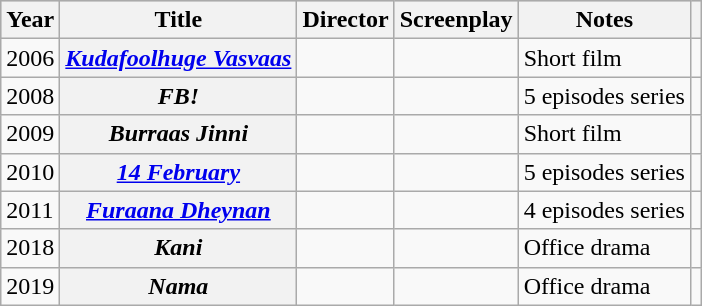<table class="wikitable sortable plainrowheaders">
<tr style="background:#ccc; text-align:center;">
<th scope="col">Year</th>
<th scope="col">Title</th>
<th scope="col">Director</th>
<th scope="col">Screenplay</th>
<th scope="col">Notes</th>
<th scope="col" class="unsortable"></th>
</tr>
<tr>
<td>2006</td>
<th scope="row"><em><a href='#'>Kudafoolhuge Vasvaas</a></em></th>
<td></td>
<td></td>
<td>Short film</td>
<td></td>
</tr>
<tr>
<td>2008</td>
<th scope="row"><em>FB!</em></th>
<td></td>
<td></td>
<td>5 episodes series</td>
<td></td>
</tr>
<tr>
<td>2009</td>
<th scope="row"><em>Burraas Jinni</em></th>
<td></td>
<td></td>
<td>Short film</td>
<td></td>
</tr>
<tr>
<td>2010</td>
<th scope="row"><em><a href='#'>14 February</a></em></th>
<td></td>
<td></td>
<td>5 episodes series</td>
<td></td>
</tr>
<tr>
<td>2011</td>
<th scope="row"><em><a href='#'>Furaana Dheynan</a></em></th>
<td></td>
<td></td>
<td>4 episodes series</td>
<td style="text-align: center;"></td>
</tr>
<tr>
<td>2018</td>
<th scope="row"><em>Kani</em></th>
<td></td>
<td></td>
<td>Office drama</td>
<td></td>
</tr>
<tr>
<td>2019</td>
<th scope="row"><em>Nama</em></th>
<td></td>
<td></td>
<td>Office drama</td>
<td></td>
</tr>
</table>
